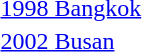<table>
<tr>
<td><a href='#'>1998 Bangkok</a></td>
<td></td>
<td></td>
<td></td>
</tr>
<tr>
<td><a href='#'>2002 Busan</a></td>
<td></td>
<td></td>
<td></td>
</tr>
</table>
